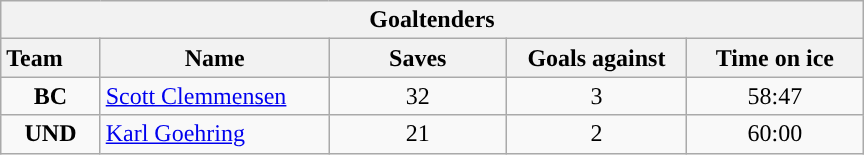<table class="wikitable" style="width:36em; text-align:right;">
<tr>
<th colspan=5>Goaltenders</th>
</tr>
<tr>
<th style="width:4em; text-align:left;">Team</th>
<th style="width:10em;">Name</th>
<th style="width:8em;">Saves</th>
<th style="width:8em;">Goals against</th>
<th style="width:8em;">Time on ice</th>
</tr>
<tr>
<td align=center><strong>BC</strong></td>
<td style="text-align:left;"><a href='#'>Scott Clemmensen</a></td>
<td align=center>32</td>
<td align=center>3</td>
<td align=center>58:47</td>
</tr>
<tr>
<td align=center><strong>UND</strong></td>
<td style="text-align:left;"><a href='#'>Karl Goehring</a></td>
<td align=center>21</td>
<td align=center>2</td>
<td align=center>60:00</td>
</tr>
</table>
